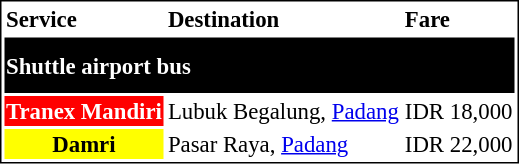<table style="text-align:left; font-size:95%; border:1px solid black">
<tr>
<th>Service</th>
<th>Destination</th>
<th>Fare</th>
</tr>
<tr>
<th colspan="3" style="background-color:black;color:white; height:35px;">Shuttle airport bus</th>
</tr>
<tr>
<td style="background-color:red;color:white;text-align:center;font-weight:bold">Tranex Mandiri</td>
<td>Lubuk Begalung, <a href='#'>Padang</a></td>
<td>IDR 18,000</td>
</tr>
<tr>
<td style="background-color:yellow;color:black;text-align:center;font-weight:bold">Damri</td>
<td>Pasar Raya, <a href='#'>Padang</a></td>
<td>IDR 22,000</td>
</tr>
</table>
